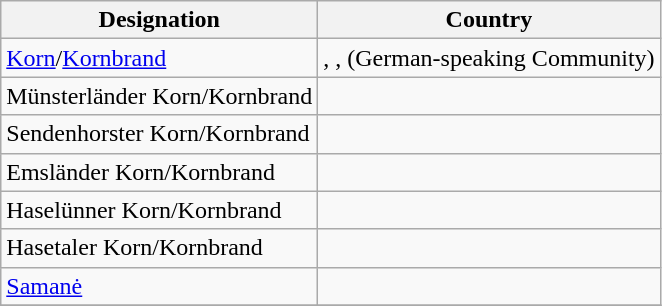<table class="wikitable">
<tr>
<th>Designation</th>
<th>Country</th>
</tr>
<tr>
<td><a href='#'>Korn</a>/<a href='#'>Kornbrand</a></td>
<td>, ,  (German-speaking Community)</td>
</tr>
<tr>
<td>Münsterländer Korn/Kornbrand</td>
<td></td>
</tr>
<tr>
<td>Sendenhorster Korn/Kornbrand</td>
<td></td>
</tr>
<tr>
<td>Emsländer Korn/Kornbrand</td>
<td></td>
</tr>
<tr>
<td>Haselünner Korn/Kornbrand</td>
<td></td>
</tr>
<tr>
<td>Hasetaler Korn/Kornbrand</td>
<td></td>
</tr>
<tr>
<td><a href='#'>Samanė</a></td>
<td></td>
</tr>
<tr>
</tr>
</table>
